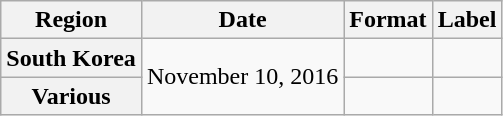<table class="wikitable plainrowheaders">
<tr>
<th scope="col">Region</th>
<th scope="col">Date</th>
<th scope="col">Format</th>
<th scope="col">Label</th>
</tr>
<tr>
<th scope="row">South Korea</th>
<td rowspan="2">November 10, 2016</td>
<td></td>
<td></td>
</tr>
<tr>
<th scope="row">Various </th>
<td></td>
<td></td>
</tr>
</table>
